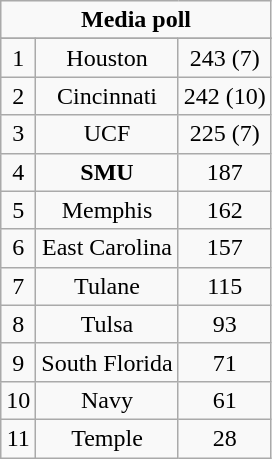<table class="wikitable">
<tr align="center">
<td align="center" Colspan="3"><strong>Media poll</strong></td>
</tr>
<tr align="center">
</tr>
<tr align="center">
<td>1</td>
<td>Houston</td>
<td>243 (7)</td>
</tr>
<tr align="center">
<td>2</td>
<td>Cincinnati</td>
<td>242 (10)</td>
</tr>
<tr align="center">
<td>3</td>
<td>UCF</td>
<td>225 (7)</td>
</tr>
<tr align="center">
<td>4</td>
<td><strong>SMU</strong></td>
<td>187</td>
</tr>
<tr align="center">
<td>5</td>
<td>Memphis</td>
<td>162</td>
</tr>
<tr align="center">
<td>6</td>
<td>East Carolina</td>
<td>157</td>
</tr>
<tr align="center">
<td>7</td>
<td>Tulane</td>
<td>115</td>
</tr>
<tr align="center">
<td>8</td>
<td>Tulsa</td>
<td>93</td>
</tr>
<tr align="center">
<td>9</td>
<td>South Florida</td>
<td>71</td>
</tr>
<tr align="center">
<td>10</td>
<td>Navy</td>
<td>61</td>
</tr>
<tr align="center">
<td>11</td>
<td>Temple</td>
<td>28</td>
</tr>
</table>
